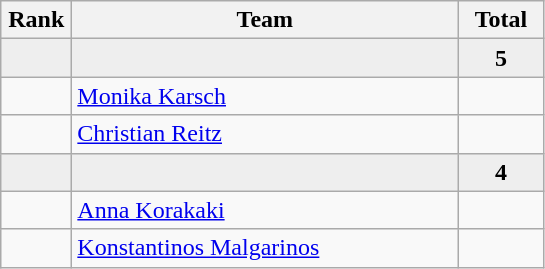<table class="wikitable" style="text-align:center">
<tr>
<th width=40>Rank</th>
<th width=250>Team</th>
<th width=50>Total</th>
</tr>
<tr bgcolor=eeeeee>
<td></td>
<td align=left></td>
<td><strong>5</strong></td>
</tr>
<tr>
<td></td>
<td align=left><a href='#'>Monika Karsch</a></td>
<td></td>
</tr>
<tr>
<td></td>
<td align=left><a href='#'>Christian Reitz</a></td>
<td></td>
</tr>
<tr bgcolor=eeeeee>
<td></td>
<td align=left></td>
<td><strong>4</strong></td>
</tr>
<tr>
<td></td>
<td align=left><a href='#'>Anna Korakaki</a></td>
<td></td>
</tr>
<tr>
<td></td>
<td align=left><a href='#'>Konstantinos Malgarinos</a></td>
<td></td>
</tr>
</table>
